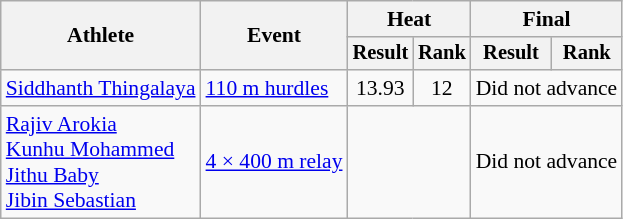<table class=wikitable style="text-align:center; font-size:90%">
<tr>
<th rowspan=2>Athlete</th>
<th rowspan=2>Event</th>
<th colspan=2>Heat</th>
<th colspan=2>Final</th>
</tr>
<tr style=font-size:95%>
<th>Result</th>
<th>Rank</th>
<th>Result</th>
<th>Rank</th>
</tr>
<tr>
<td align=left><a href='#'>Siddhanth Thingalaya</a></td>
<td align=left><a href='#'>110 m hurdles</a></td>
<td>13.93</td>
<td>12</td>
<td colspan=2>Did not advance</td>
</tr>
<tr>
<td align=left><a href='#'>Rajiv Arokia</a><br><a href='#'>Kunhu Mohammed</a><br><a href='#'>Jithu Baby</a><br><a href='#'>Jibin Sebastian</a></td>
<td align=left><a href='#'>4 × 400 m relay</a></td>
<td colspan=2></td>
<td colspan=2>Did not advance</td>
</tr>
</table>
